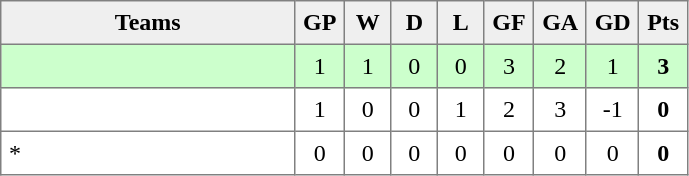<table style=border-collapse:collapse border=1 cellspacing=0 cellpadding=5>
<tr align=center bgcolor=#efefef>
<th width=185>Teams</th>
<th width=20>GP</th>
<th width=20>W</th>
<th width=20>D</th>
<th width=20>L</th>
<th width=20>GF</th>
<th width=20>GA</th>
<th width=20>GD</th>
<th width=20>Pts<br></th>
</tr>
<tr align=center bgcolor="ccffcc">
<td style="text-align:left;"></td>
<td>1</td>
<td>1</td>
<td>0</td>
<td>0</td>
<td>3</td>
<td>2</td>
<td>1</td>
<td><strong>3</strong></td>
</tr>
<tr align=center>
<td style="text-align:left;"></td>
<td>1</td>
<td>0</td>
<td>0</td>
<td>1</td>
<td>2</td>
<td>3</td>
<td>-1</td>
<td><strong>0</strong></td>
</tr>
<tr align=center>
<td style="text-align:left;">*</td>
<td>0</td>
<td>0</td>
<td>0</td>
<td>0</td>
<td>0</td>
<td>0</td>
<td>0</td>
<td><strong>0</strong></td>
</tr>
</table>
